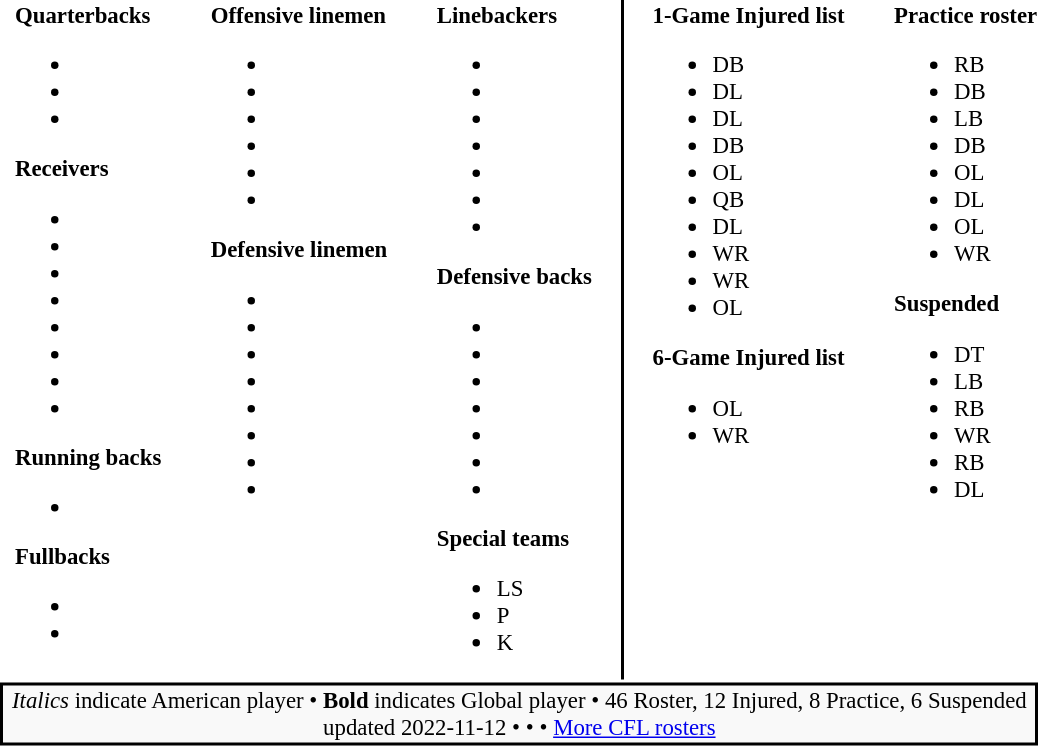<table class="toccolours" style="text-align: left;">
<tr>
<td style="width: 5px;"></td>
<td style="font-size: 95%;vertical-align:top;"><strong>Quarterbacks</strong><br><ul><li></li><li></li><li></li></ul><strong>Receivers</strong><ul><li></li><li></li><li></li><li></li><li></li><li></li><li></li><li></li></ul><strong>Running backs</strong><ul><li></li></ul><strong>Fullbacks</strong><ul><li></li><li></li></ul></td>
<td style="width: 25px;"></td>
<td style="font-size: 95%;vertical-align:top;"><strong>Offensive linemen</strong><br><ul><li></li><li></li><li></li><li></li><li></li><li></li></ul><strong>Defensive linemen</strong><ul><li></li><li></li><li></li><li></li><li></li><li></li><li></li><li></li></ul></td>
<td style="width: 25px;"></td>
<td style="font-size: 95%;vertical-align:top;"><strong>Linebackers</strong><br><ul><li></li><li></li><li></li><li></li><li></li><li></li><li></li></ul><strong>Defensive backs</strong><ul><li></li><li></li><li></li><li></li><li></li><li></li><li></li></ul><strong>Special teams</strong><ul><li> LS</li><li> P</li><li> K</li></ul></td>
<td style="width: 12px;"></td>
<td style="width: 0.5px; background-color:#000000"></td>
<td style="width: 12px;"></td>
<td style="font-size: 95%;vertical-align:top;"><strong>1-Game Injured list</strong><br><ul><li> DB</li><li> DL</li><li> DL</li><li> DB</li><li> OL</li><li> QB</li><li> DL</li><li> WR</li><li> WR</li><li> OL</li></ul><strong>6-Game Injured list</strong><ul><li> OL</li><li> WR</li></ul></td>
<td style="width: 25px;"></td>
<td style="font-size: 95%;vertical-align:top;"><strong>Practice roster</strong><br><ul><li> RB</li><li> DB</li><li> LB</li><li> DB</li><li> OL</li><li> DL</li><li> OL</li><li> WR</li></ul><strong>Suspended</strong><ul><li> DT</li><li> LB</li><li> RB</li><li> WR</li><li> RB</li><li> DL</li></ul></td>
</tr>
<tr>
<td style="text-align:center;font-size: 95%;background:#F9F9F9;border:2px solid black" colspan="12"><em>Italics</em> indicate American player • <strong>Bold</strong> indicates Global player • 46 Roster, 12 Injured, 8 Practice, 6 Suspended<br><span></span> updated 2022-11-12 • <span></span> • <span></span> • <a href='#'>More CFL rosters</a></td>
</tr>
</table>
